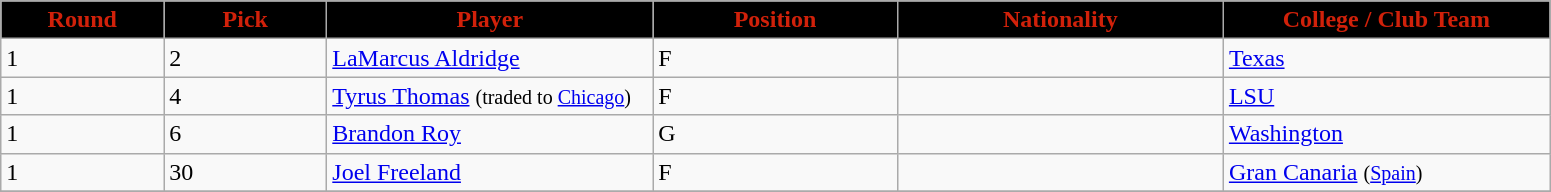<table class="wikitable sortable sortable">
<tr>
<th style="background:#000000; color:#D1210A"  width="10%">Round</th>
<th style="background:#000000; color:#D1210A"  width="10%">Pick</th>
<th style="background:#000000; color:#D1210A"  width="20%">Player</th>
<th style="background:#000000; color:#D1210A"  width="15%">Position</th>
<th style="background:#000000; color:#D1210A"  width="20%">Nationality</th>
<th style="background:#000000; color:#D1210A"  width="20%">College / Club Team</th>
</tr>
<tr>
<td>1</td>
<td>2</td>
<td><a href='#'>LaMarcus Aldridge</a></td>
<td>F</td>
<td></td>
<td><a href='#'>Texas</a></td>
</tr>
<tr>
<td>1</td>
<td>4</td>
<td><a href='#'>Tyrus Thomas</a> <small>(traded to <a href='#'>Chicago</a>)</small></td>
<td>F</td>
<td></td>
<td><a href='#'>LSU</a></td>
</tr>
<tr>
<td>1</td>
<td>6</td>
<td><a href='#'>Brandon Roy</a></td>
<td>G</td>
<td></td>
<td><a href='#'>Washington</a></td>
</tr>
<tr>
<td>1</td>
<td>30</td>
<td><a href='#'>Joel Freeland</a></td>
<td>F</td>
<td></td>
<td><a href='#'>Gran Canaria</a> <small>(<a href='#'>Spain</a>)</small></td>
</tr>
<tr>
</tr>
</table>
